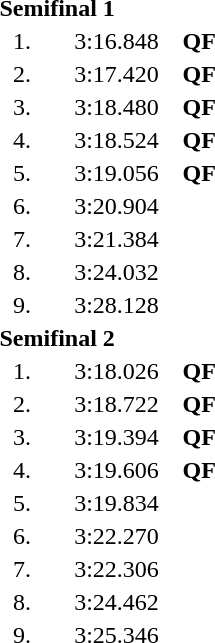<table style="text-align:center">
<tr>
<td colspan=4 align=left><strong>Semifinal 1</strong></td>
</tr>
<tr>
<td width=30>1.</td>
<td align=left></td>
<td width=80>3:16.848</td>
<td><strong>QF</strong></td>
</tr>
<tr>
<td>2.</td>
<td align=left></td>
<td>3:17.420</td>
<td><strong>QF</strong></td>
</tr>
<tr>
<td>3.</td>
<td align=left></td>
<td>3:18.480</td>
<td><strong>QF</strong></td>
</tr>
<tr>
<td>4.</td>
<td align=left></td>
<td>3:18.524</td>
<td><strong>QF</strong></td>
</tr>
<tr>
<td>5.</td>
<td align=left></td>
<td>3:19.056</td>
<td><strong>QF</strong></td>
</tr>
<tr>
<td>6.</td>
<td align=left></td>
<td>3:20.904</td>
<td></td>
</tr>
<tr>
<td>7.</td>
<td align=left></td>
<td>3:21.384</td>
<td></td>
</tr>
<tr>
<td>8.</td>
<td align=left></td>
<td>3:24.032</td>
<td></td>
</tr>
<tr>
<td>9.</td>
<td align=left></td>
<td>3:28.128</td>
<td></td>
</tr>
<tr>
<td colspan=4 align=left><strong>Semifinal 2</strong></td>
</tr>
<tr>
<td>1.</td>
<td align=left></td>
<td>3:18.026</td>
<td><strong>QF</strong></td>
</tr>
<tr>
<td>2.</td>
<td align=left></td>
<td>3:18.722</td>
<td><strong>QF</strong></td>
</tr>
<tr>
<td>3.</td>
<td align=left></td>
<td>3:19.394</td>
<td><strong>QF</strong></td>
</tr>
<tr>
<td>4.</td>
<td align=left></td>
<td>3:19.606</td>
<td><strong>QF</strong></td>
</tr>
<tr>
<td>5.</td>
<td align=left></td>
<td>3:19.834</td>
<td></td>
</tr>
<tr>
<td>6.</td>
<td align=left></td>
<td>3:22.270</td>
<td></td>
</tr>
<tr>
<td>7.</td>
<td align=left></td>
<td>3:22.306</td>
<td></td>
</tr>
<tr>
<td>8.</td>
<td align=left></td>
<td>3:24.462</td>
<td></td>
</tr>
<tr>
<td>9.</td>
<td align=left></td>
<td>3:25.346</td>
<td></td>
</tr>
</table>
